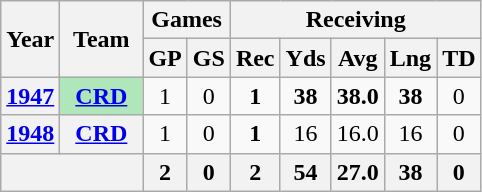<table class="wikitable" style="text-align:center">
<tr>
<th rowspan="2">Year</th>
<th rowspan="2">Team</th>
<th colspan="2">Games</th>
<th colspan="5">Receiving</th>
</tr>
<tr>
<th>GP</th>
<th>GS</th>
<th>Rec</th>
<th>Yds</th>
<th>Avg</th>
<th>Lng</th>
<th>TD</th>
</tr>
<tr>
<th><a href='#'>1947</a></th>
<th style="background:#afe6ba; width:3em;"><a href='#'>CRD</a></th>
<td>1</td>
<td>0</td>
<td><strong>1</strong></td>
<td><strong>38</strong></td>
<td><strong>38.0</strong></td>
<td><strong>38</strong></td>
<td>0</td>
</tr>
<tr>
<th><a href='#'>1948</a></th>
<th><a href='#'>CRD</a></th>
<td>1</td>
<td>0</td>
<td><strong>1</strong></td>
<td>16</td>
<td>16.0</td>
<td>16</td>
<td>0</td>
</tr>
<tr>
<th colspan="2"></th>
<th>2</th>
<th>0</th>
<th>2</th>
<th>54</th>
<th>27.0</th>
<th>38</th>
<th>0</th>
</tr>
</table>
